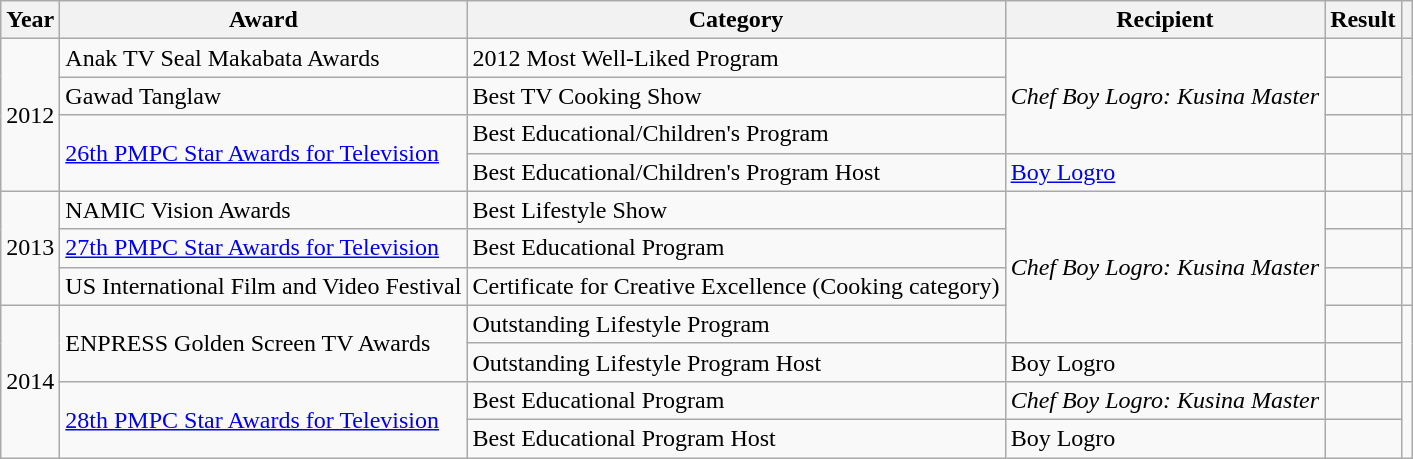<table class="wikitable">
<tr>
<th>Year</th>
<th>Award</th>
<th>Category</th>
<th>Recipient</th>
<th>Result</th>
<th></th>
</tr>
<tr>
<td rowspan=4>2012</td>
<td>Anak TV Seal Makabata Awards</td>
<td>2012 Most Well-Liked Program</td>
<td rowspan=3><em>Chef Boy Logro: Kusina Master</em></td>
<td></td>
<th rowspan=2></th>
</tr>
<tr>
<td>Gawad Tanglaw</td>
<td>Best TV Cooking Show</td>
<td></td>
</tr>
<tr>
<td rowspan=2><a href='#'>26th PMPC Star Awards for Television</a></td>
<td>Best Educational/Children's Program</td>
<td></td>
<td></td>
</tr>
<tr>
<td>Best Educational/Children's Program Host</td>
<td><a href='#'>Boy Logro</a></td>
<td></td>
<th></th>
</tr>
<tr>
<td rowspan=3>2013</td>
<td>NAMIC Vision Awards</td>
<td>Best Lifestyle Show</td>
<td rowspan=4><em>Chef Boy Logro: Kusina Master</em></td>
<td></td>
<td></td>
</tr>
<tr>
<td><a href='#'>27th PMPC Star Awards for Television</a></td>
<td>Best Educational Program</td>
<td></td>
<td></td>
</tr>
<tr>
<td>US International Film and Video Festival</td>
<td>Certificate for Creative Excellence (Cooking category)</td>
<td></td>
<td></td>
</tr>
<tr>
<td rowspan=4>2014</td>
<td rowspan=2>ENPRESS Golden Screen TV Awards</td>
<td>Outstanding Lifestyle Program</td>
<td></td>
<td rowspan=2></td>
</tr>
<tr>
<td>Outstanding Lifestyle Program Host</td>
<td>Boy Logro</td>
<td></td>
</tr>
<tr>
<td rowspan=2><a href='#'>28th PMPC Star Awards for Television</a></td>
<td>Best Educational Program</td>
<td><em>Chef Boy Logro: Kusina Master</em></td>
<td></td>
<td rowspan=2></td>
</tr>
<tr>
<td>Best Educational Program Host</td>
<td>Boy Logro</td>
<td></td>
</tr>
</table>
